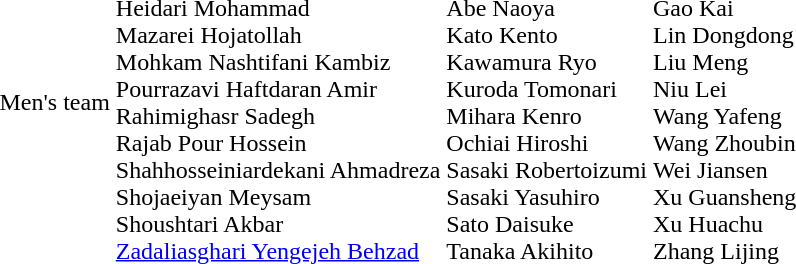<table>
<tr>
<td>Men's team</td>
<td valign="top"><br><br>Heidari Mohammad<br>
Mazarei Hojatollah<br>
Mohkam Nashtifani Kambiz<br>
Pourrazavi Haftdaran Amir<br>
Rahimighasr Sadegh<br>
Rajab Pour Hossein<br>
Shahhosseiniardekani Ahmadreza<br>
Shojaeiyan Meysam<br>
Shoushtari Akbar<br>
<a href='#'>Zadaliasghari Yengejeh Behzad</a></td>
<td valign="top"><br><br>Abe Naoya<br>
Kato Kento<br>
Kawamura Ryo<br>
Kuroda Tomonari<br>
Mihara Kenro<br>
Ochiai Hiroshi<br>
Sasaki Robertoizumi<br>
Sasaki Yasuhiro<br>
Sato Daisuke<br>
Tanaka Akihito</td>
<td valign="top"><br><br>Gao Kai<br>
Lin Dongdong<br>
Liu Meng<br>
Niu Lei<br>
Wang Yafeng<br>
Wang Zhoubin<br>
Wei Jiansen<br>
Xu Guansheng<br>
Xu Huachu<br>
Zhang Lijing</td>
</tr>
</table>
